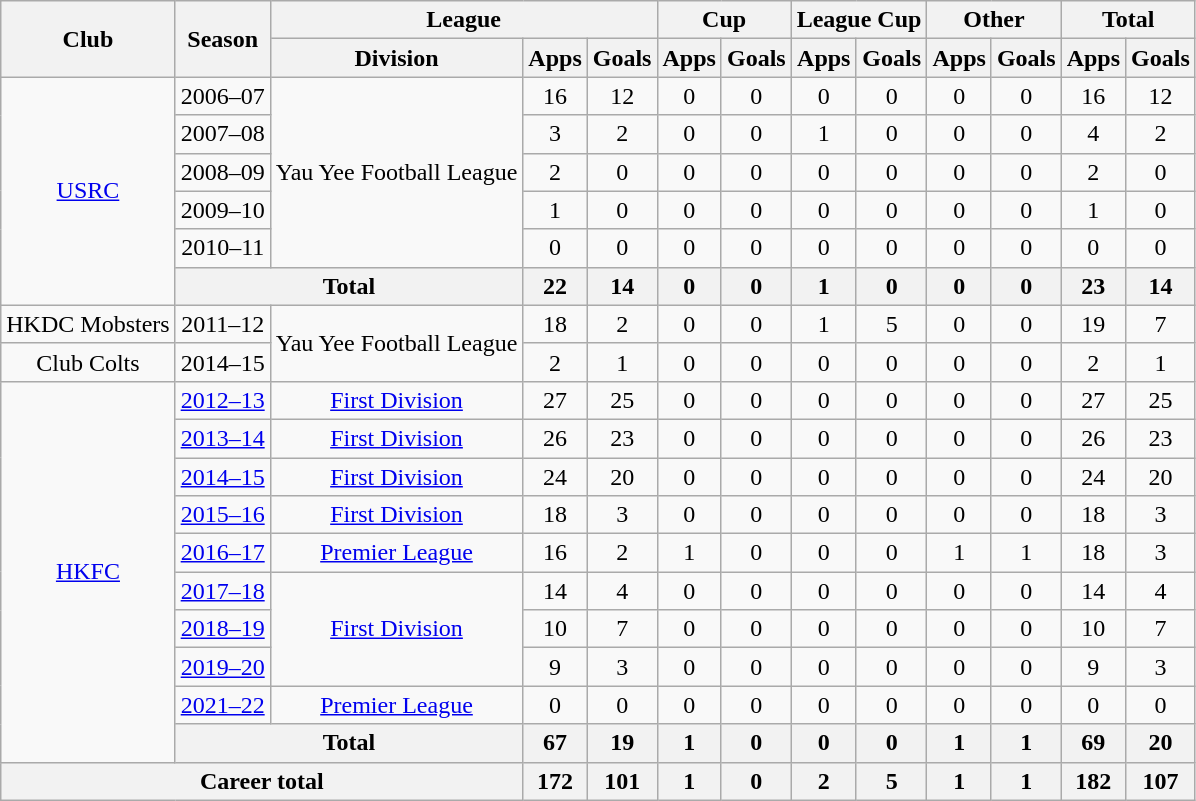<table class="wikitable" style="text-align: center">
<tr>
<th rowspan="2">Club</th>
<th rowspan="2">Season</th>
<th colspan="3">League</th>
<th colspan="2">Cup</th>
<th colspan="2">League Cup</th>
<th colspan="2">Other</th>
<th colspan="2">Total</th>
</tr>
<tr>
<th>Division</th>
<th>Apps</th>
<th>Goals</th>
<th>Apps</th>
<th>Goals</th>
<th>Apps</th>
<th>Goals</th>
<th>Apps</th>
<th>Goals</th>
<th>Apps</th>
<th>Goals</th>
</tr>
<tr>
<td rowspan="6"><a href='#'>USRC</a></td>
<td>2006–07</td>
<td rowspan="5">Yau Yee Football League</td>
<td>16</td>
<td>12</td>
<td>0</td>
<td>0</td>
<td>0</td>
<td>0</td>
<td>0</td>
<td>0</td>
<td>16</td>
<td>12</td>
</tr>
<tr>
<td>2007–08</td>
<td>3</td>
<td>2</td>
<td>0</td>
<td>0</td>
<td>1</td>
<td>0</td>
<td>0</td>
<td>0</td>
<td>4</td>
<td>2</td>
</tr>
<tr>
<td>2008–09</td>
<td>2</td>
<td>0</td>
<td>0</td>
<td>0</td>
<td>0</td>
<td>0</td>
<td>0</td>
<td>0</td>
<td>2</td>
<td>0</td>
</tr>
<tr>
<td>2009–10</td>
<td>1</td>
<td>0</td>
<td>0</td>
<td>0</td>
<td>0</td>
<td>0</td>
<td>0</td>
<td>0</td>
<td>1</td>
<td>0</td>
</tr>
<tr>
<td>2010–11</td>
<td>0</td>
<td>0</td>
<td>0</td>
<td>0</td>
<td>0</td>
<td>0</td>
<td>0</td>
<td>0</td>
<td>0</td>
<td>0</td>
</tr>
<tr>
<th colspan="2">Total</th>
<th>22</th>
<th>14</th>
<th>0</th>
<th>0</th>
<th>1</th>
<th>0</th>
<th>0</th>
<th>0</th>
<th>23</th>
<th>14</th>
</tr>
<tr>
<td>HKDC Mobsters</td>
<td>2011–12</td>
<td rowspan="2">Yau Yee Football League</td>
<td>18</td>
<td>2</td>
<td>0</td>
<td>0</td>
<td>1</td>
<td>5</td>
<td>0</td>
<td>0</td>
<td>19</td>
<td>7</td>
</tr>
<tr>
<td>Club Colts</td>
<td>2014–15</td>
<td>2</td>
<td>1</td>
<td>0</td>
<td>0</td>
<td>0</td>
<td>0</td>
<td>0</td>
<td>0</td>
<td>2</td>
<td>1</td>
</tr>
<tr>
<td rowspan="10"><a href='#'>HKFC</a></td>
<td><a href='#'>2012–13</a></td>
<td><a href='#'>First Division</a></td>
<td>27</td>
<td>25</td>
<td>0</td>
<td>0</td>
<td>0</td>
<td>0</td>
<td>0</td>
<td>0</td>
<td>27</td>
<td>25</td>
</tr>
<tr>
<td><a href='#'>2013–14</a></td>
<td><a href='#'>First Division</a></td>
<td>26</td>
<td>23</td>
<td>0</td>
<td>0</td>
<td>0</td>
<td>0</td>
<td>0</td>
<td>0</td>
<td>26</td>
<td>23</td>
</tr>
<tr>
<td><a href='#'>2014–15</a></td>
<td><a href='#'>First Division</a></td>
<td>24</td>
<td>20</td>
<td>0</td>
<td>0</td>
<td>0</td>
<td>0</td>
<td>0</td>
<td>0</td>
<td>24</td>
<td>20</td>
</tr>
<tr>
<td><a href='#'>2015–16</a></td>
<td><a href='#'>First Division</a></td>
<td>18</td>
<td>3</td>
<td>0</td>
<td>0</td>
<td>0</td>
<td>0</td>
<td>0</td>
<td>0</td>
<td>18</td>
<td>3</td>
</tr>
<tr>
<td><a href='#'>2016–17</a></td>
<td><a href='#'>Premier League</a></td>
<td>16</td>
<td>2</td>
<td>1</td>
<td>0</td>
<td>0</td>
<td>0</td>
<td>1</td>
<td>1</td>
<td>18</td>
<td>3</td>
</tr>
<tr>
<td><a href='#'>2017–18</a></td>
<td rowspan="3"><a href='#'>First Division</a></td>
<td>14</td>
<td>4</td>
<td>0</td>
<td>0</td>
<td>0</td>
<td>0</td>
<td>0</td>
<td>0</td>
<td>14</td>
<td>4</td>
</tr>
<tr>
<td><a href='#'>2018–19</a></td>
<td>10</td>
<td>7</td>
<td>0</td>
<td>0</td>
<td>0</td>
<td>0</td>
<td>0</td>
<td>0</td>
<td>10</td>
<td>7</td>
</tr>
<tr>
<td><a href='#'>2019–20</a></td>
<td>9</td>
<td>3</td>
<td>0</td>
<td>0</td>
<td>0</td>
<td>0</td>
<td>0</td>
<td>0</td>
<td>9</td>
<td>3</td>
</tr>
<tr>
<td><a href='#'>2021–22</a></td>
<td><a href='#'>Premier League</a></td>
<td>0</td>
<td>0</td>
<td>0</td>
<td>0</td>
<td>0</td>
<td>0</td>
<td>0</td>
<td>0</td>
<td>0</td>
<td>0</td>
</tr>
<tr>
<th colspan="2">Total</th>
<th>67</th>
<th>19</th>
<th>1</th>
<th>0</th>
<th>0</th>
<th>0</th>
<th>1</th>
<th>1</th>
<th>69</th>
<th>20</th>
</tr>
<tr>
<th colspan="3">Career total</th>
<th>172</th>
<th>101</th>
<th>1</th>
<th>0</th>
<th>2</th>
<th>5</th>
<th>1</th>
<th>1</th>
<th>182</th>
<th>107</th>
</tr>
</table>
